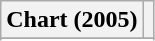<table class="wikitable sortable plainrowheaders" style="text-align:center;">
<tr>
<th scope="col">Chart (2005)</th>
<th scope="col"></th>
</tr>
<tr>
</tr>
<tr>
</tr>
</table>
